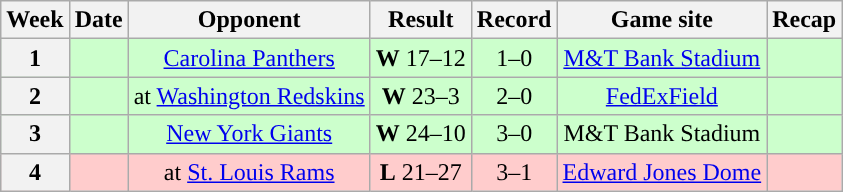<table class="wikitable" style="text-align:center">
<tr>
<th>Week</th>
<th>Date</th>
<th>Opponent</th>
<th>Result</th>
<th>Record</th>
<th>Game site</th>
<th>Recap</th>
</tr>
<tr style="background:#cfc;">
<th>1</th>
<td></td>
<td><a href='#'>Carolina Panthers</a></td>
<td><strong>W</strong> 17–12</td>
<td>1–0</td>
<td><a href='#'>M&T Bank Stadium</a></td>
<td></td>
</tr>
<tr style="background:#cfc;">
<th>2</th>
<td></td>
<td>at <a href='#'>Washington Redskins</a></td>
<td><strong>W</strong> 23–3</td>
<td>2–0</td>
<td><a href='#'>FedExField</a></td>
<td></td>
</tr>
<tr style="background:#cfc;">
<th>3</th>
<td></td>
<td><a href='#'>New York Giants</a></td>
<td><strong>W</strong> 24–10</td>
<td>3–0</td>
<td>M&T Bank Stadium</td>
<td></td>
</tr>
<tr style="background:#fcc;">
<th>4</th>
<td></td>
<td>at <a href='#'>St. Louis Rams</a></td>
<td><strong>L</strong> 21–27</td>
<td>3–1</td>
<td><a href='#'>Edward Jones Dome</a></td>
<td></td>
</tr>
</table>
